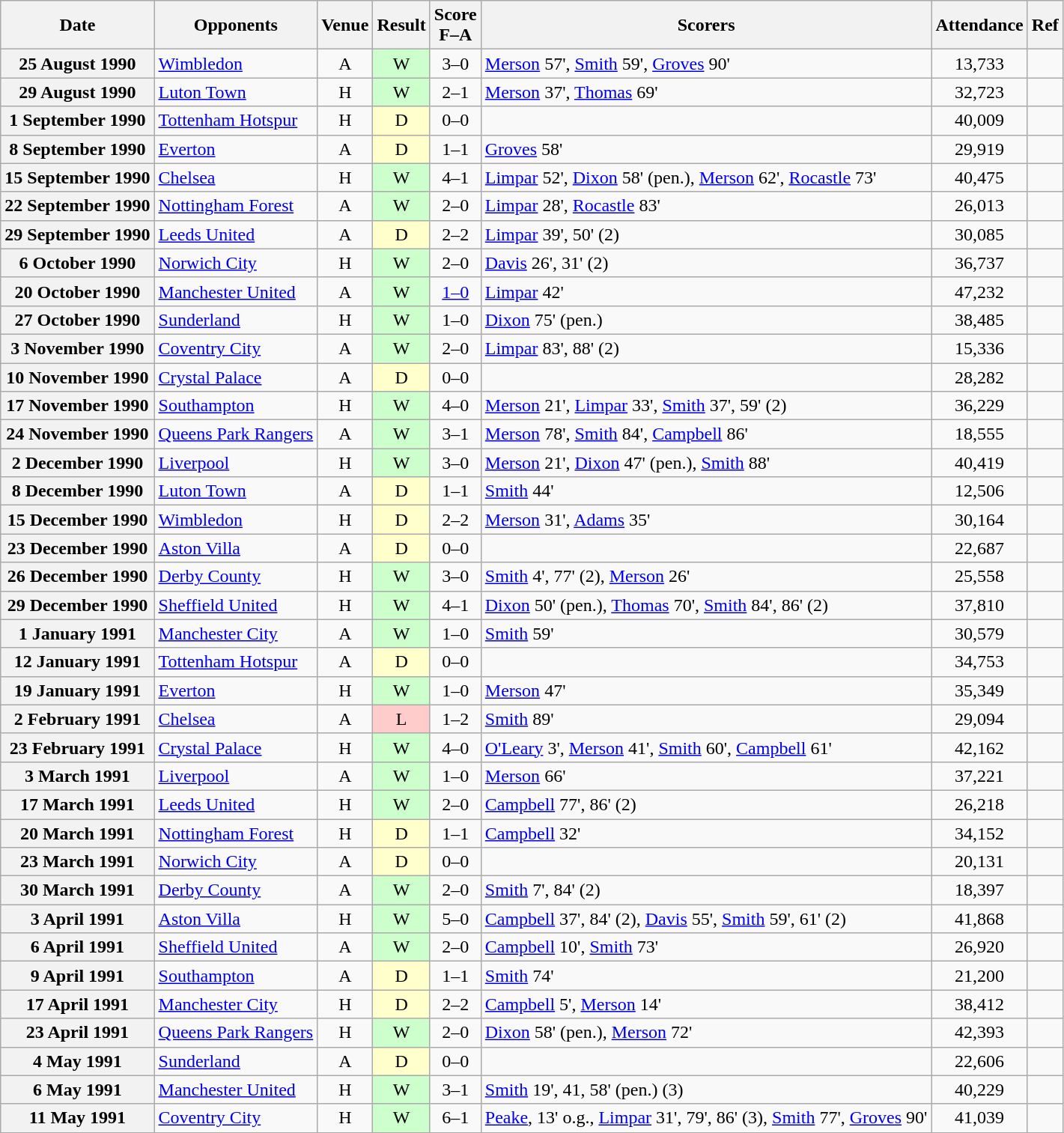<table class="wikitable plainrowheaders" style="text-align:center">
<tr>
<th scope="col">Date</th>
<th scope="col">Opponents</th>
<th scope="col">Venue</th>
<th scope="col">Result</th>
<th scope="col">Score<br>F–A</th>
<th scope="col">Scorers</th>
<th scope="col">Attendance</th>
<th scope="col">Ref</th>
</tr>
<tr>
<th scope="row">25 August 1990</th>
<td align="left"><a href='#'>Wimbledon</a></td>
<td>A</td>
<td style="background:#cfc">W</td>
<td>3–0</td>
<td align="left"><a href='#'>Merson</a> 57', <a href='#'>Smith</a> 59', <a href='#'>Groves</a> 90'</td>
<td>13,733</td>
<td></td>
</tr>
<tr>
<th scope="row">29 August 1990</th>
<td align="left"><a href='#'>Luton Town</a></td>
<td>H</td>
<td style="background:#cfc">W</td>
<td>2–1</td>
<td align="left"><a href='#'>Merson</a> 37', <a href='#'>Thomas</a> 69'</td>
<td>32,723</td>
<td></td>
</tr>
<tr>
<th scope="row">1 September 1990</th>
<td align="left"><a href='#'>Tottenham Hotspur</a></td>
<td>H</td>
<td style="background:#ffc">D</td>
<td>0–0</td>
<td align="left"></td>
<td>40,009</td>
<td></td>
</tr>
<tr>
<th scope="row">8 September 1990</th>
<td align="left"><a href='#'>Everton</a></td>
<td>A</td>
<td style="background:#ffc">D</td>
<td>1–1</td>
<td align="left"><a href='#'>Groves</a> 58'</td>
<td>29,919</td>
<td></td>
</tr>
<tr>
<th scope="row">15 September 1990</th>
<td align="left"><a href='#'>Chelsea</a></td>
<td>H</td>
<td style="background:#cfc">W</td>
<td>4–1</td>
<td align="left"><a href='#'>Limpar</a> 52', <a href='#'>Dixon</a> 58' (pen.), <a href='#'>Merson</a> 62', <a href='#'>Rocastle</a> 73'</td>
<td>40,475</td>
<td></td>
</tr>
<tr>
<th scope="row">22 September 1990</th>
<td align="left"><a href='#'>Nottingham Forest</a></td>
<td>A</td>
<td style="background:#cfc">W</td>
<td>2–0</td>
<td align="left"><a href='#'>Limpar</a> 28', <a href='#'>Rocastle</a> 83'</td>
<td>26,013</td>
<td></td>
</tr>
<tr>
<th scope="row">29 September 1990</th>
<td align="left"><a href='#'>Leeds United</a></td>
<td>A</td>
<td style="background:#ffc">D</td>
<td>2–2</td>
<td align="left"><a href='#'>Limpar</a> 39', 50' (2)</td>
<td>30,085</td>
<td></td>
</tr>
<tr>
<th scope="row">6 October 1990</th>
<td align="left"><a href='#'>Norwich City</a></td>
<td>H</td>
<td style="background:#cfc">W</td>
<td>2–0</td>
<td align="left"><a href='#'>Davis</a> 26', 31' (2)</td>
<td>36,737</td>
<td></td>
</tr>
<tr>
<th scope="row">20 October 1990</th>
<td align="left"><a href='#'>Manchester United</a></td>
<td>A</td>
<td style="background:#cfc">W</td>
<td><a href='#'>1–0</a></td>
<td align="left"><a href='#'>Limpar</a> 42'</td>
<td>47,232</td>
<td></td>
</tr>
<tr>
<th scope="row">27 October 1990</th>
<td align="left"><a href='#'>Sunderland</a></td>
<td>H</td>
<td style="background:#cfc">W</td>
<td>1–0</td>
<td align="left"><a href='#'>Dixon</a> 75' (pen.)</td>
<td>38,485</td>
<td></td>
</tr>
<tr>
<th scope="row">3 November 1990</th>
<td align="left"><a href='#'>Coventry City</a></td>
<td>A</td>
<td style="background:#cfc">W</td>
<td>2–0</td>
<td align="left"><a href='#'>Limpar</a> 83', 88' (2)</td>
<td>15,336</td>
<td></td>
</tr>
<tr>
<th scope="row">10 November 1990</th>
<td align="left"><a href='#'>Crystal Palace</a></td>
<td>A</td>
<td style="background:#ffc">D</td>
<td>0–0</td>
<td align="left"></td>
<td>28,282</td>
<td></td>
</tr>
<tr>
<th scope="row">17 November 1990</th>
<td align="left"><a href='#'>Southampton</a></td>
<td>H</td>
<td style="background:#cfc">W</td>
<td>4–0</td>
<td align="left"><a href='#'>Merson</a> 21', <a href='#'>Limpar</a> 33', <a href='#'>Smith</a> 37', 59' (2)</td>
<td>36,229</td>
<td></td>
</tr>
<tr>
<th scope="row">24 November 1990</th>
<td align="left"><a href='#'>Queens Park Rangers</a></td>
<td>A</td>
<td style="background:#cfc">W</td>
<td>3–1</td>
<td align="left"><a href='#'>Merson</a> 78', <a href='#'>Smith</a> 84', <a href='#'>Campbell</a> 86'</td>
<td>18,555</td>
<td></td>
</tr>
<tr>
<th scope="row">2 December 1990</th>
<td align="left"><a href='#'>Liverpool</a></td>
<td>H</td>
<td style="background:#cfc">W</td>
<td>3–0</td>
<td align="left"><a href='#'>Merson</a> 21', <a href='#'>Dixon</a> 47' (pen.), <a href='#'>Smith</a> 88'</td>
<td>40,419</td>
<td></td>
</tr>
<tr>
<th scope="row">8 December 1990</th>
<td align="left"><a href='#'>Luton Town</a></td>
<td>A</td>
<td style="background:#ffc">D</td>
<td>1–1</td>
<td align="left"><a href='#'>Smith</a> 44'</td>
<td>12,506</td>
<td></td>
</tr>
<tr>
<th scope="row">15 December 1990</th>
<td align="left"><a href='#'>Wimbledon</a></td>
<td>H</td>
<td style="background:#ffc">D</td>
<td>2–2</td>
<td align="left"><a href='#'>Merson</a> 31', <a href='#'>Adams</a> 35'</td>
<td>30,164</td>
<td></td>
</tr>
<tr>
<th scope="row">23 December 1990</th>
<td align="left"><a href='#'>Aston Villa</a></td>
<td>A</td>
<td style="background:#ffc">D</td>
<td>0–0</td>
<td align="left"></td>
<td>22,687</td>
<td></td>
</tr>
<tr>
<th scope="row">26 December 1990</th>
<td align="left"><a href='#'>Derby County</a></td>
<td>H</td>
<td style="background:#cfc">W</td>
<td>3–0</td>
<td align="left"><a href='#'>Smith</a> 4', 77' (2), <a href='#'>Merson</a> 26'</td>
<td>25,558</td>
<td></td>
</tr>
<tr>
<th scope="row">29 December 1990</th>
<td align="left"><a href='#'>Sheffield United</a></td>
<td>H</td>
<td style="background:#cfc">W</td>
<td>4–1</td>
<td align="left"><a href='#'>Dixon</a> 50' (pen.), <a href='#'>Thomas</a> 70', <a href='#'>Smith</a> 84', 86' (2)</td>
<td>37,810</td>
<td></td>
</tr>
<tr>
<th scope="row">1 January 1991</th>
<td align="left"><a href='#'>Manchester City</a></td>
<td>A</td>
<td style="background:#cfc">W</td>
<td>1–0</td>
<td align="left"><a href='#'>Smith</a> 59'</td>
<td>30,579</td>
<td></td>
</tr>
<tr>
<th scope="row">12 January 1991</th>
<td align="left"><a href='#'>Tottenham Hotspur</a></td>
<td>A</td>
<td style="background:#ffc">D</td>
<td>0–0</td>
<td align="left"></td>
<td>34,753</td>
<td></td>
</tr>
<tr>
<th scope="row">19 January 1991</th>
<td align="left"><a href='#'>Everton</a></td>
<td>H</td>
<td style="background:#cfc">W</td>
<td>1–0</td>
<td align="left"><a href='#'>Merson</a> 47'</td>
<td>35,349</td>
<td></td>
</tr>
<tr>
<th scope="row">2 February 1991</th>
<td align="left"><a href='#'>Chelsea</a></td>
<td>A</td>
<td style="background:#fcc">L</td>
<td>1–2</td>
<td align="left"><a href='#'>Smith</a> 89'</td>
<td>29,094</td>
<td></td>
</tr>
<tr>
<th scope="row">23 February 1991</th>
<td align="left"><a href='#'>Crystal Palace</a></td>
<td>H</td>
<td style="background:#cfc">W</td>
<td>4–0</td>
<td align="left"><a href='#'>O'Leary</a> 3', <a href='#'>Merson</a> 41', <a href='#'>Smith</a> 60', <a href='#'>Campbell</a> 61'</td>
<td>42,162</td>
<td></td>
</tr>
<tr>
<th scope="row">3 March 1991</th>
<td align="left"><a href='#'>Liverpool</a></td>
<td>A</td>
<td style="background:#cfc">W</td>
<td>1–0</td>
<td align="left"><a href='#'>Merson</a> 66'</td>
<td>37,221</td>
<td></td>
</tr>
<tr>
<th scope="row">17 March 1991</th>
<td align="left"><a href='#'>Leeds United</a></td>
<td>H</td>
<td style="background:#cfc">W</td>
<td>2–0</td>
<td align="left"><a href='#'>Campbell</a> 77', 86' (2)</td>
<td>26,218</td>
<td></td>
</tr>
<tr>
<th scope="row">20 March 1991</th>
<td align="left"><a href='#'>Nottingham Forest</a></td>
<td>H</td>
<td style="background:#ffc">D</td>
<td>1–1</td>
<td align="left"><a href='#'>Campbell</a> 32'</td>
<td>34,152</td>
<td></td>
</tr>
<tr>
<th scope="row">23 March 1991</th>
<td align="left"><a href='#'>Norwich City</a></td>
<td>A</td>
<td style="background:#ffc">D</td>
<td>0–0</td>
<td align="left"></td>
<td>20,131</td>
<td></td>
</tr>
<tr>
<th scope="row">30 March 1991</th>
<td align="left"><a href='#'>Derby County</a></td>
<td>A</td>
<td style="background:#cfc">W</td>
<td>2–0</td>
<td align="left"><a href='#'>Smith</a> 7', 84' (2)</td>
<td>18,397</td>
<td></td>
</tr>
<tr>
<th scope="row">3 April 1991</th>
<td align="left"><a href='#'>Aston Villa</a></td>
<td>H</td>
<td style="background:#cfc">W</td>
<td>5–0</td>
<td align="left"><a href='#'>Campbell</a> 37', 84' (2), <a href='#'>Davis</a> 55', <a href='#'>Smith</a> 59', 61' (2)</td>
<td>41,868</td>
<td></td>
</tr>
<tr>
<th scope="row">6 April 1991</th>
<td align="left"><a href='#'>Sheffield United</a></td>
<td>A</td>
<td style="background:#cfc">W</td>
<td>2–0</td>
<td align="left"><a href='#'>Campbell</a> 10', <a href='#'>Smith</a> 73'</td>
<td>26,920</td>
<td></td>
</tr>
<tr>
<th scope="row">9 April 1991</th>
<td align="left"><a href='#'>Southampton</a></td>
<td>A</td>
<td style="background:#ffc">D</td>
<td>1–1</td>
<td align="left"><a href='#'>Smith</a> 74'</td>
<td>21,200</td>
<td></td>
</tr>
<tr>
<th scope="row">17 April 1991</th>
<td align="left"><a href='#'>Manchester City</a></td>
<td>H</td>
<td style="background:#ffc">D</td>
<td>2–2</td>
<td align="left"><a href='#'>Campbell</a> 5', <a href='#'>Merson</a> 14'</td>
<td>38,412</td>
<td></td>
</tr>
<tr>
<th scope="row">23 April 1991</th>
<td align="left"><a href='#'>Queens Park Rangers</a></td>
<td>H</td>
<td style="background:#cfc">W</td>
<td>2–0</td>
<td align="left"><a href='#'>Dixon</a> 58' (pen.), <a href='#'>Merson</a> 72'</td>
<td>42,393</td>
<td></td>
</tr>
<tr>
<th scope="row">4 May 1991</th>
<td align="left"><a href='#'>Sunderland</a></td>
<td>A</td>
<td style="background:#ffc">D</td>
<td>0–0</td>
<td align="left"></td>
<td>22,606</td>
<td></td>
</tr>
<tr>
<th scope="row">6 May 1991</th>
<td align="left"><a href='#'>Manchester United</a></td>
<td>H</td>
<td style="background:#cfc">W</td>
<td>3–1</td>
<td align="left"><a href='#'>Smith</a> 19', 41, 58' (pen.) (3)</td>
<td>40,229</td>
<td></td>
</tr>
<tr>
<th scope="row">11 May 1991</th>
<td align="left"><a href='#'>Coventry City</a></td>
<td>H</td>
<td style="background:#cfc">W</td>
<td>6–1</td>
<td align="left"><a href='#'>Peake</a>, 13' o.g., <a href='#'>Limpar</a> 31', 79', 86' (3), <a href='#'>Smith</a> 77', <a href='#'>Groves</a> 90'</td>
<td>41,039</td>
<td></td>
</tr>
<tr>
</tr>
</table>
